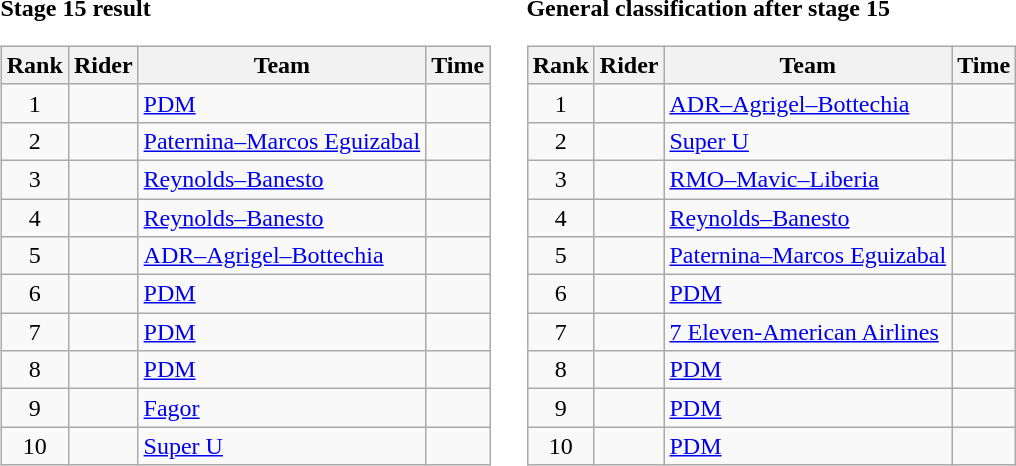<table>
<tr>
<td><strong>Stage 15 result</strong><br><table class="wikitable">
<tr>
<th scope="col">Rank</th>
<th scope="col">Rider</th>
<th scope="col">Team</th>
<th scope="col">Time</th>
</tr>
<tr>
<td style="text-align:center;">1</td>
<td></td>
<td><a href='#'>PDM</a></td>
<td style="text-align:right;"></td>
</tr>
<tr>
<td style="text-align:center;">2</td>
<td></td>
<td><a href='#'>Paternina–Marcos Eguizabal</a></td>
<td style="text-align:right;"></td>
</tr>
<tr>
<td style="text-align:center;">3</td>
<td></td>
<td><a href='#'>Reynolds–Banesto</a></td>
<td style="text-align:right;"></td>
</tr>
<tr>
<td style="text-align:center;">4</td>
<td></td>
<td><a href='#'>Reynolds–Banesto</a></td>
<td style="text-align:right;"></td>
</tr>
<tr>
<td style="text-align:center;">5</td>
<td> </td>
<td><a href='#'>ADR–Agrigel–Bottechia</a></td>
<td style="text-align:right;"></td>
</tr>
<tr>
<td style="text-align:center;">6</td>
<td></td>
<td><a href='#'>PDM</a></td>
<td style="text-align:right;"></td>
</tr>
<tr>
<td style="text-align:center;">7</td>
<td></td>
<td><a href='#'>PDM</a></td>
<td style="text-align:right;"></td>
</tr>
<tr>
<td style="text-align:center;">8</td>
<td></td>
<td><a href='#'>PDM</a></td>
<td style="text-align:right;"></td>
</tr>
<tr>
<td style="text-align:center;">9</td>
<td></td>
<td><a href='#'>Fagor</a></td>
<td style="text-align:right;"></td>
</tr>
<tr>
<td style="text-align:center;">10</td>
<td></td>
<td><a href='#'>Super U</a></td>
<td style="text-align:right;"></td>
</tr>
</table>
</td>
<td></td>
<td><strong>General classification after stage 15</strong><br><table class="wikitable">
<tr>
<th scope="col">Rank</th>
<th scope="col">Rider</th>
<th scope="col">Team</th>
<th scope="col">Time</th>
</tr>
<tr>
<td style="text-align:center;">1</td>
<td> </td>
<td><a href='#'>ADR–Agrigel–Bottechia</a></td>
<td style="text-align:right;"></td>
</tr>
<tr>
<td style="text-align:center;">2</td>
<td></td>
<td><a href='#'>Super U</a></td>
<td style="text-align:right;"></td>
</tr>
<tr>
<td style="text-align:center;">3</td>
<td></td>
<td><a href='#'>RMO–Mavic–Liberia</a></td>
<td style="text-align:right;"></td>
</tr>
<tr>
<td style="text-align:center;">4</td>
<td></td>
<td><a href='#'>Reynolds–Banesto</a></td>
<td style="text-align:right;"></td>
</tr>
<tr>
<td style="text-align:center;">5</td>
<td></td>
<td><a href='#'>Paternina–Marcos Eguizabal</a></td>
<td style="text-align:right;"></td>
</tr>
<tr>
<td style="text-align:center;">6</td>
<td></td>
<td><a href='#'>PDM</a></td>
<td style="text-align:right;"></td>
</tr>
<tr>
<td style="text-align:center;">7</td>
<td></td>
<td><a href='#'>7 Eleven-American Airlines</a></td>
<td style="text-align:right;"></td>
</tr>
<tr>
<td style="text-align:center;">8</td>
<td></td>
<td><a href='#'>PDM</a></td>
<td style="text-align:right;"></td>
</tr>
<tr>
<td style="text-align:center;">9</td>
<td></td>
<td><a href='#'>PDM</a></td>
<td style="text-align:right;"></td>
</tr>
<tr>
<td style="text-align:center;">10</td>
<td></td>
<td><a href='#'>PDM</a></td>
<td style="text-align:right;"></td>
</tr>
</table>
</td>
</tr>
</table>
